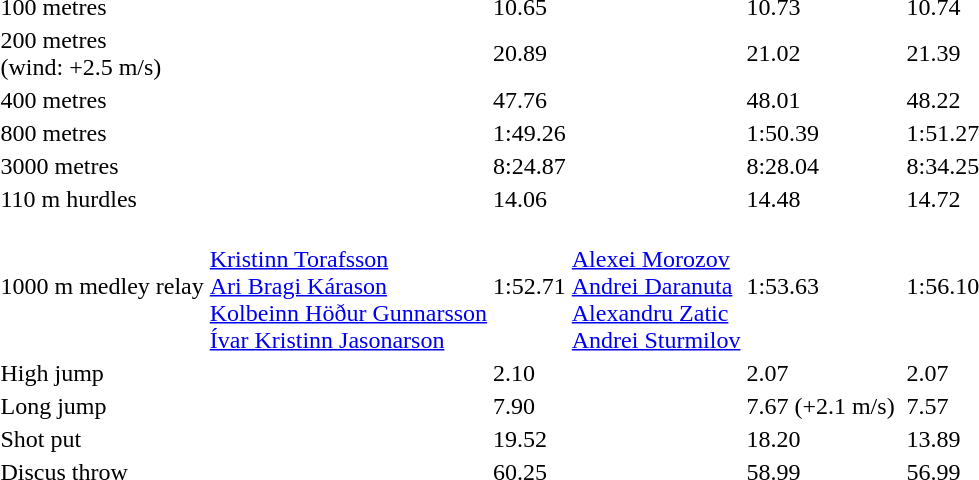<table>
<tr>
<td>100 metres</td>
<td></td>
<td>10.65</td>
<td></td>
<td>10.73</td>
<td></td>
<td>10.74</td>
</tr>
<tr>
<td>200 metres<br>(wind: +2.5 m/s)</td>
<td></td>
<td>20.89 </td>
<td></td>
<td>21.02 </td>
<td></td>
<td>21.39 </td>
</tr>
<tr>
<td>400 metres</td>
<td></td>
<td>47.76</td>
<td></td>
<td>48.01</td>
<td></td>
<td>48.22</td>
</tr>
<tr>
<td>800 metres</td>
<td></td>
<td>1:49.26</td>
<td></td>
<td>1:50.39</td>
<td></td>
<td>1:51.27</td>
</tr>
<tr>
<td>3000 metres</td>
<td></td>
<td>8:24.87</td>
<td></td>
<td>8:28.04</td>
<td></td>
<td>8:34.25</td>
</tr>
<tr>
<td>110 m hurdles</td>
<td></td>
<td>14.06</td>
<td></td>
<td>14.48</td>
<td></td>
<td>14.72</td>
</tr>
<tr>
<td>1000 m medley relay</td>
<td><br><a href='#'>Kristinn Torafsson</a><br><a href='#'>Ari Bragi Kárason</a><br><a href='#'>Kolbeinn Höður Gunnarsson</a><br><a href='#'>Ívar Kristinn Jasonarson</a></td>
<td>1:52.71</td>
<td><br><a href='#'>Alexei Morozov</a><br><a href='#'>Andrei Daranuta</a><br><a href='#'>Alexandru Zatic</a><br><a href='#'>Andrei Sturmilov</a></td>
<td>1:53.63</td>
<td><br></td>
<td>1:56.10</td>
</tr>
<tr>
<td>High jump</td>
<td></td>
<td>2.10</td>
<td></td>
<td>2.07</td>
<td></td>
<td>2.07</td>
</tr>
<tr>
<td>Long jump</td>
<td></td>
<td>7.90</td>
<td></td>
<td>7.67  (+2.1 m/s)</td>
<td></td>
<td>7.57</td>
</tr>
<tr>
<td>Shot put</td>
<td></td>
<td>19.52</td>
<td></td>
<td>18.20</td>
<td></td>
<td>13.89</td>
</tr>
<tr>
<td>Discus throw</td>
<td></td>
<td>60.25</td>
<td></td>
<td>58.99</td>
<td></td>
<td>56.99</td>
</tr>
</table>
